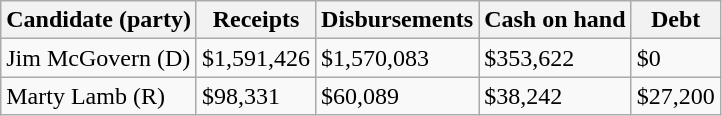<table class="wikitable sortable">
<tr>
<th>Candidate (party)</th>
<th>Receipts</th>
<th>Disbursements</th>
<th>Cash on hand</th>
<th>Debt</th>
</tr>
<tr>
<td>Jim McGovern (D)</td>
<td>$1,591,426</td>
<td>$1,570,083</td>
<td>$353,622</td>
<td>$0</td>
</tr>
<tr>
<td>Marty Lamb (R)</td>
<td>$98,331</td>
<td>$60,089</td>
<td>$38,242</td>
<td>$27,200</td>
</tr>
</table>
